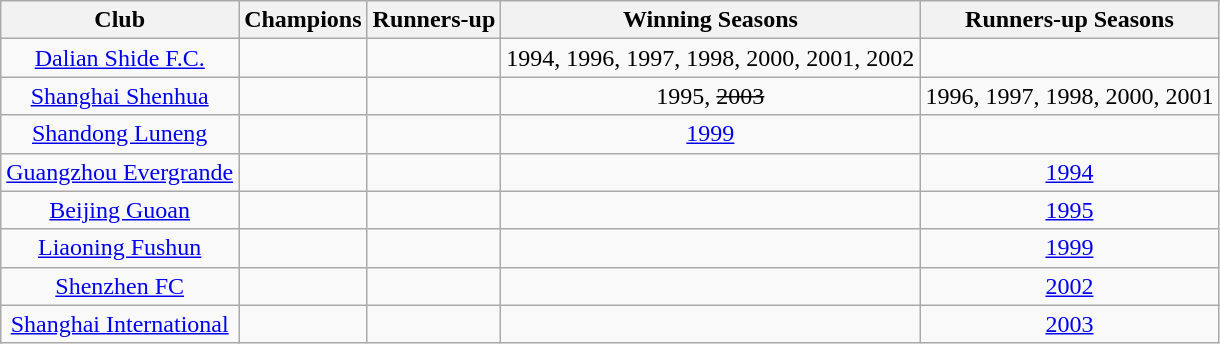<table class="wikitable" style="text-align:center;">
<tr>
<th>Club</th>
<th>Champions</th>
<th>Runners-up</th>
<th>Winning Seasons</th>
<th>Runners-up Seasons</th>
</tr>
<tr>
<td><a href='#'>Dalian Shide F.C.</a></td>
<td></td>
<td></td>
<td>1994, 1996, 1997, 1998, 2000, 2001, 2002</td>
<td></td>
</tr>
<tr>
<td><a href='#'>Shanghai Shenhua</a></td>
<td></td>
<td></td>
<td>1995, <s>2003</s></td>
<td>1996, 1997, 1998, 2000, 2001</td>
</tr>
<tr>
<td><a href='#'>Shandong Luneng</a></td>
<td></td>
<td></td>
<td><a href='#'>1999</a></td>
<td></td>
</tr>
<tr>
<td><a href='#'>Guangzhou Evergrande</a></td>
<td></td>
<td></td>
<td></td>
<td><a href='#'>1994</a></td>
</tr>
<tr>
<td><a href='#'>Beijing Guoan</a></td>
<td></td>
<td></td>
<td></td>
<td><a href='#'>1995</a></td>
</tr>
<tr>
<td><a href='#'>Liaoning Fushun</a></td>
<td></td>
<td></td>
<td></td>
<td><a href='#'>1999</a></td>
</tr>
<tr>
<td><a href='#'>Shenzhen FC</a></td>
<td></td>
<td></td>
<td></td>
<td><a href='#'>2002</a></td>
</tr>
<tr>
<td><a href='#'>Shanghai International</a></td>
<td></td>
<td></td>
<td></td>
<td><a href='#'>2003</a></td>
</tr>
</table>
